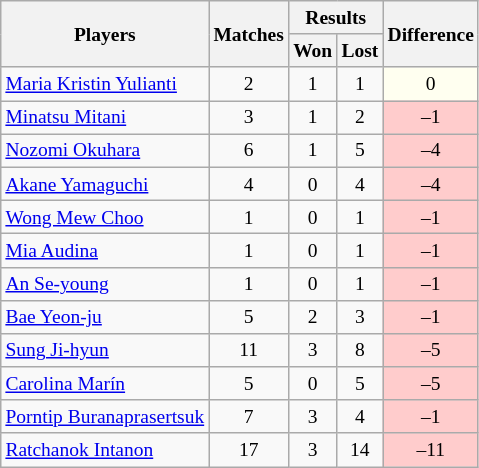<table class=wikitable style="text-align:center; font-size:small">
<tr>
<th rowspan="2">Players</th>
<th rowspan="2">Matches</th>
<th colspan="2">Results</th>
<th rowspan="2">Difference</th>
</tr>
<tr>
<th>Won</th>
<th>Lost</th>
</tr>
<tr>
<td align="left"> <a href='#'>Maria Kristin Yulianti</a></td>
<td>2</td>
<td>1</td>
<td>1</td>
<td bgcolor="#fffff0">0</td>
</tr>
<tr>
<td align="left"> <a href='#'>Minatsu Mitani</a></td>
<td>3</td>
<td>1</td>
<td>2</td>
<td bgcolor="#ffcccc">–1</td>
</tr>
<tr>
<td align="left"> <a href='#'>Nozomi Okuhara</a></td>
<td>6</td>
<td>1</td>
<td>5</td>
<td bgcolor="#ffcccc">–4</td>
</tr>
<tr>
<td align="left"> <a href='#'>Akane Yamaguchi</a></td>
<td>4</td>
<td>0</td>
<td>4</td>
<td bgcolor="#ffcccc">–4</td>
</tr>
<tr>
<td align="left"> <a href='#'>Wong Mew Choo</a></td>
<td>1</td>
<td>0</td>
<td>1</td>
<td bgcolor="#ffcccc">–1</td>
</tr>
<tr>
<td align="left"> <a href='#'>Mia Audina</a></td>
<td>1</td>
<td>0</td>
<td>1</td>
<td bgcolor="#ffcccc">–1</td>
</tr>
<tr>
<td align="left"> <a href='#'>An Se-young</a></td>
<td>1</td>
<td>0</td>
<td>1</td>
<td bgcolor="#ffcccc">–1</td>
</tr>
<tr>
<td align="left"> <a href='#'>Bae Yeon-ju</a></td>
<td>5</td>
<td>2</td>
<td>3</td>
<td bgcolor="#ffcccc">–1</td>
</tr>
<tr>
<td align="left"> <a href='#'>Sung Ji-hyun</a></td>
<td>11</td>
<td>3</td>
<td>8</td>
<td bgcolor="#ffcccc">–5</td>
</tr>
<tr>
<td align="left"> <a href='#'>Carolina Marín</a></td>
<td>5</td>
<td>0</td>
<td>5</td>
<td bgcolor="#ffcccc">–5</td>
</tr>
<tr>
<td align="left"> <a href='#'>Porntip Buranaprasertsuk</a></td>
<td>7</td>
<td>3</td>
<td>4</td>
<td bgcolor="#ffcccc">–1</td>
</tr>
<tr>
<td align="left"> <a href='#'>Ratchanok Intanon</a></td>
<td>17</td>
<td>3</td>
<td>14</td>
<td bgcolor="#ffcccc">–11</td>
</tr>
</table>
